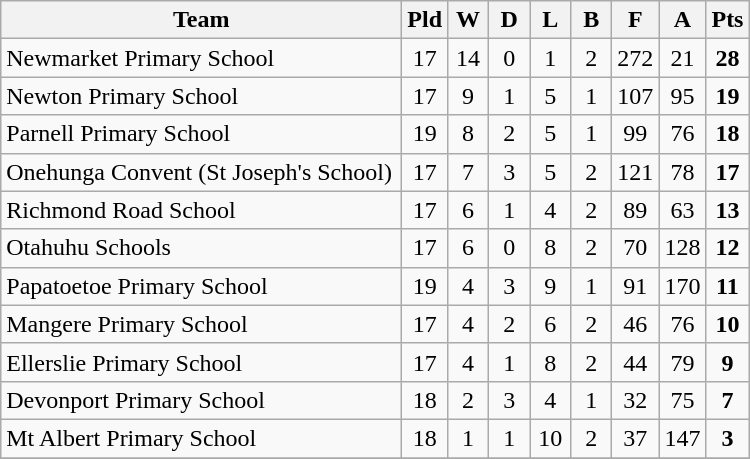<table class="wikitable" style="text-align:center;">
<tr>
<th width=260>Team</th>
<th width=20 abbr="Played">Pld</th>
<th width=20 abbr="Won">W</th>
<th width=20 abbr="Drawn">D</th>
<th width=20 abbr="Lost">L</th>
<th width=20 abbr="Bye">B</th>
<th width=20 abbr="For">F</th>
<th width=20 abbr="Against">A</th>
<th width=20 abbr="Points">Pts</th>
</tr>
<tr>
<td style="text-align:left;">Newmarket Primary School</td>
<td>17</td>
<td>14</td>
<td>0</td>
<td>1</td>
<td>2</td>
<td>272</td>
<td>21</td>
<td><strong>28</strong></td>
</tr>
<tr>
<td style="text-align:left;">Newton Primary School</td>
<td>17</td>
<td>9</td>
<td>1</td>
<td>5</td>
<td>1</td>
<td>107</td>
<td>95</td>
<td><strong>19</strong></td>
</tr>
<tr>
<td style="text-align:left;">Parnell Primary School</td>
<td>19</td>
<td>8</td>
<td>2</td>
<td>5</td>
<td>1</td>
<td>99</td>
<td>76</td>
<td><strong>18</strong></td>
</tr>
<tr>
<td style="text-align:left;">Onehunga Convent (St Joseph's School)</td>
<td>17</td>
<td>7</td>
<td>3</td>
<td>5</td>
<td>2</td>
<td>121</td>
<td>78</td>
<td><strong>17</strong></td>
</tr>
<tr>
<td style="text-align:left;">Richmond Road School</td>
<td>17</td>
<td>6</td>
<td>1</td>
<td>4</td>
<td>2</td>
<td>89</td>
<td>63</td>
<td><strong>13</strong></td>
</tr>
<tr>
<td style="text-align:left;">Otahuhu Schools</td>
<td>17</td>
<td>6</td>
<td>0</td>
<td>8</td>
<td>2</td>
<td>70</td>
<td>128</td>
<td><strong>12</strong></td>
</tr>
<tr>
<td style="text-align:left;">Papatoetoe Primary School</td>
<td>19</td>
<td>4</td>
<td>3</td>
<td>9</td>
<td>1</td>
<td>91</td>
<td>170</td>
<td><strong>11</strong></td>
</tr>
<tr>
<td style="text-align:left;">Mangere Primary School</td>
<td>17</td>
<td>4</td>
<td>2</td>
<td>6</td>
<td>2</td>
<td>46</td>
<td>76</td>
<td><strong>10</strong></td>
</tr>
<tr>
<td style="text-align:left;">Ellerslie Primary School</td>
<td>17</td>
<td>4</td>
<td>1</td>
<td>8</td>
<td>2</td>
<td>44</td>
<td>79</td>
<td><strong>9</strong></td>
</tr>
<tr>
<td style="text-align:left;">Devonport Primary School</td>
<td>18</td>
<td>2</td>
<td>3</td>
<td>4</td>
<td>1</td>
<td>32</td>
<td>75</td>
<td><strong>7</strong></td>
</tr>
<tr>
<td style="text-align:left;">Mt Albert Primary School</td>
<td>18</td>
<td>1</td>
<td>1</td>
<td>10</td>
<td>2</td>
<td>37</td>
<td>147</td>
<td><strong>3</strong></td>
</tr>
<tr>
</tr>
</table>
